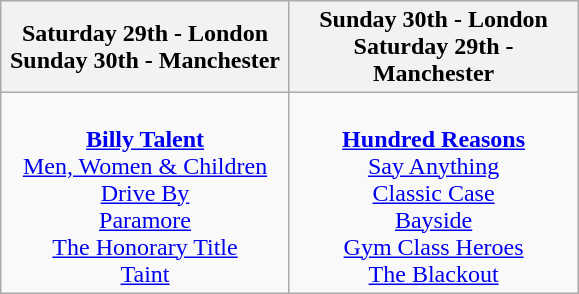<table class="wikitable">
<tr>
<th>Saturday 29th - London<br>Sunday 30th - Manchester</th>
<th>Sunday 30th -  London<br>Saturday 29th - Manchester</th>
</tr>
<tr>
<td valign="top" align="center" width=185><br><strong><a href='#'>Billy Talent</a></strong>
<br><a href='#'>Men, Women & Children</a>
<br><a href='#'>Drive By</a>
<br><a href='#'>Paramore</a>
<br><a href='#'>The Honorary Title</a>
<br><a href='#'>Taint</a></td>
<td valign="top" align="center" width=185><br><strong><a href='#'>Hundred Reasons</a></strong>
<br><a href='#'>Say Anything</a>
<br><a href='#'>Classic Case</a>
<br><a href='#'>Bayside</a>
<br><a href='#'>Gym Class Heroes</a>
<br><a href='#'>The Blackout</a></td>
</tr>
</table>
